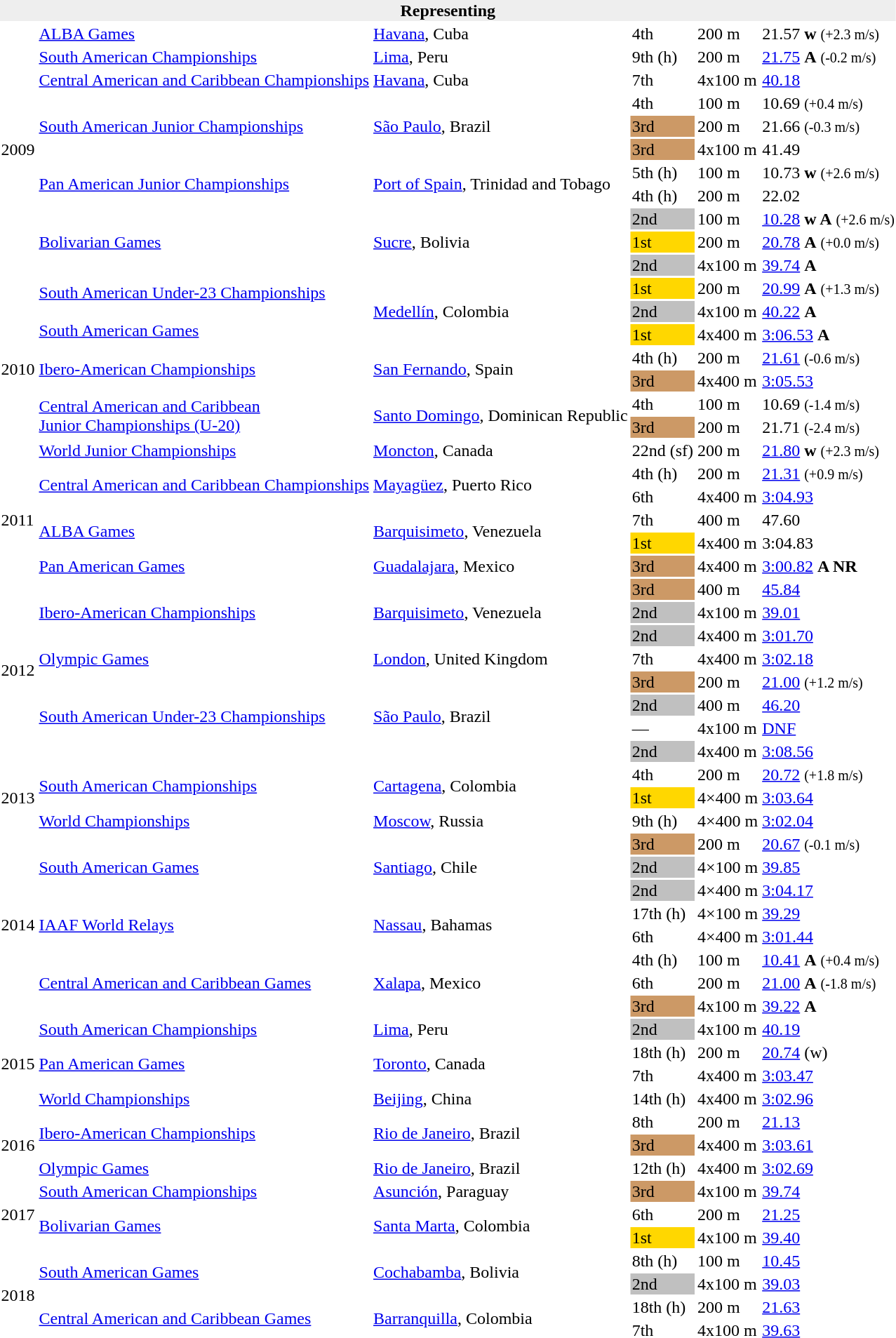<table>
<tr>
<th bgcolor="#eeeeee" colspan="6">Representing </th>
</tr>
<tr>
<td rowspan=11>2009</td>
<td><a href='#'>ALBA Games</a></td>
<td><a href='#'>Havana</a>, Cuba</td>
<td>4th</td>
<td>200 m</td>
<td>21.57 <strong>w</strong> <small>(+2.3 m/s)</small></td>
</tr>
<tr>
<td><a href='#'>South American Championships</a></td>
<td><a href='#'>Lima</a>, Peru</td>
<td>9th (h)</td>
<td>200 m</td>
<td><a href='#'>21.75</a> <strong>A</strong> <small>(-0.2 m/s)</small></td>
</tr>
<tr>
<td><a href='#'>Central American and Caribbean Championships</a></td>
<td><a href='#'>Havana</a>, Cuba</td>
<td>7th</td>
<td>4x100 m</td>
<td><a href='#'>40.18</a></td>
</tr>
<tr>
<td rowspan=3><a href='#'>South American Junior Championships</a></td>
<td rowspan=3><a href='#'>São Paulo</a>, Brazil</td>
<td>4th</td>
<td>100 m</td>
<td>10.69 <small>(+0.4 m/s)</small></td>
</tr>
<tr>
<td bgcolor=cc9966>3rd</td>
<td>200 m</td>
<td>21.66  <small>(-0.3 m/s)</small></td>
</tr>
<tr>
<td bgcolor=cc9966>3rd</td>
<td>4x100 m</td>
<td>41.49</td>
</tr>
<tr>
<td rowspan=2><a href='#'>Pan American Junior Championships</a></td>
<td rowspan=2><a href='#'>Port of Spain</a>, Trinidad and Tobago</td>
<td>5th (h)</td>
<td>100 m</td>
<td>10.73 <strong>w</strong> <small>(+2.6 m/s)</small></td>
</tr>
<tr>
<td>4th (h)</td>
<td>200 m</td>
<td>22.02</td>
</tr>
<tr>
<td rowspan=3><a href='#'>Bolivarian Games</a></td>
<td rowspan=3><a href='#'>Sucre</a>, Bolivia</td>
<td bgcolor=silver>2nd</td>
<td>100 m</td>
<td><a href='#'>10.28</a> <strong>w A</strong> <small>(+2.6 m/s)</small></td>
</tr>
<tr>
<td bgcolor=gold>1st</td>
<td>200 m</td>
<td><a href='#'>20.78</a> <strong>A</strong> <small>(+0.0 m/s)</small></td>
</tr>
<tr>
<td bgcolor=silver>2nd</td>
<td>4x100 m</td>
<td><a href='#'>39.74</a> <strong>A</strong></td>
</tr>
<tr>
<td rowspan=8>2010</td>
<td rowspan=3><a href='#'>South American Under-23 Championships</a><br><br><a href='#'>South American Games</a></td>
<td rowspan=3><a href='#'>Medellín</a>, Colombia</td>
<td bgcolor=gold>1st</td>
<td>200 m</td>
<td><a href='#'>20.99</a> <strong>A</strong> <small>(+1.3 m/s)</small></td>
</tr>
<tr>
<td bgcolor=silver>2nd</td>
<td>4x100 m</td>
<td><a href='#'>40.22</a> <strong>A</strong></td>
</tr>
<tr>
<td bgcolor=gold>1st</td>
<td>4x400 m</td>
<td><a href='#'>3:06.53</a> <strong>A</strong></td>
</tr>
<tr>
<td rowspan=2><a href='#'>Ibero-American Championships</a></td>
<td rowspan=2><a href='#'>San Fernando</a>, Spain</td>
<td>4th (h)</td>
<td>200 m</td>
<td><a href='#'>21.61</a> <small>(-0.6 m/s)</small></td>
</tr>
<tr>
<td bgcolor=cc9966>3rd</td>
<td>4x400 m</td>
<td><a href='#'>3:05.53</a></td>
</tr>
<tr>
<td rowspan=2><a href='#'>Central American and Caribbean<br>Junior Championships (U-20)</a></td>
<td rowspan=2><a href='#'>Santo Domingo</a>, Dominican Republic</td>
<td>4th</td>
<td>100 m</td>
<td>10.69 <small>(-1.4 m/s)</small></td>
</tr>
<tr>
<td bgcolor=cc9966>3rd</td>
<td>200 m</td>
<td>21.71 <small>(-2.4 m/s)</small></td>
</tr>
<tr>
<td><a href='#'>World Junior Championships</a></td>
<td><a href='#'>Moncton</a>, Canada</td>
<td>22nd (sf)</td>
<td>200 m</td>
<td><a href='#'>21.80</a> <strong>w</strong> <small>(+2.3 m/s)</small></td>
</tr>
<tr>
<td rowspan=5>2011</td>
<td rowspan=2><a href='#'>Central American and Caribbean Championships</a></td>
<td rowspan=2><a href='#'>Mayagüez</a>, Puerto Rico</td>
<td>4th (h)</td>
<td>200 m</td>
<td><a href='#'>21.31</a> <small>(+0.9 m/s)</small></td>
</tr>
<tr>
<td>6th</td>
<td>4x400 m</td>
<td><a href='#'>3:04.93</a></td>
</tr>
<tr>
<td rowspan=2><a href='#'>ALBA Games</a></td>
<td rowspan=2><a href='#'>Barquisimeto</a>, Venezuela</td>
<td>7th</td>
<td>400 m</td>
<td>47.60</td>
</tr>
<tr>
<td bgcolor=gold>1st</td>
<td>4x400 m</td>
<td>3:04.83</td>
</tr>
<tr>
<td><a href='#'>Pan American Games</a></td>
<td><a href='#'>Guadalajara</a>, Mexico</td>
<td bgcolor=cc9966>3rd</td>
<td>4x400 m</td>
<td><a href='#'>3:00.82</a> <strong>A NR</strong></td>
</tr>
<tr>
<td rowspan=8>2012</td>
<td rowspan=3><a href='#'>Ibero-American Championships</a></td>
<td rowspan=3><a href='#'>Barquisimeto</a>, Venezuela</td>
<td bgcolor=cc9966>3rd</td>
<td>400 m</td>
<td><a href='#'>45.84</a></td>
</tr>
<tr>
<td bgcolor=silver>2nd</td>
<td>4x100 m</td>
<td><a href='#'>39.01</a></td>
</tr>
<tr>
<td bgcolor=silver>2nd</td>
<td>4x400 m</td>
<td><a href='#'>3:01.70</a></td>
</tr>
<tr>
<td><a href='#'>Olympic Games</a></td>
<td><a href='#'>London</a>, United Kingdom</td>
<td>7th</td>
<td>4x400 m</td>
<td><a href='#'>3:02.18</a></td>
</tr>
<tr>
<td rowspan=4><a href='#'>South American Under-23 Championships</a></td>
<td rowspan=4><a href='#'>São Paulo</a>, Brazil</td>
<td bgcolor=cc9966>3rd</td>
<td>200 m</td>
<td><a href='#'>21.00</a> <small>(+1.2 m/s)</small></td>
</tr>
<tr>
<td bgcolor=silver>2nd</td>
<td>400 m</td>
<td><a href='#'>46.20</a></td>
</tr>
<tr>
<td>—</td>
<td>4x100 m</td>
<td><a href='#'>DNF</a></td>
</tr>
<tr>
<td bgcolor=silver>2nd</td>
<td>4x400 m</td>
<td><a href='#'>3:08.56</a></td>
</tr>
<tr>
<td rowspan=3>2013</td>
<td rowspan=2><a href='#'>South American Championships</a></td>
<td rowspan=2><a href='#'>Cartagena</a>, Colombia</td>
<td>4th</td>
<td>200 m</td>
<td><a href='#'>20.72</a> <small>(+1.8 m/s)</small></td>
</tr>
<tr>
<td bgcolor=gold>1st</td>
<td>4×400 m</td>
<td><a href='#'>3:03.64</a></td>
</tr>
<tr>
<td><a href='#'>World Championships</a></td>
<td><a href='#'>Moscow</a>, Russia</td>
<td>9th (h)</td>
<td>4×400 m</td>
<td><a href='#'>3:02.04</a></td>
</tr>
<tr>
<td rowspan=8>2014</td>
<td rowspan=3><a href='#'>South American Games</a></td>
<td rowspan=3><a href='#'>Santiago</a>, Chile</td>
<td bgcolor="cc9966">3rd</td>
<td>200 m</td>
<td><a href='#'>20.67</a> <small>(-0.1 m/s)</small></td>
</tr>
<tr>
<td bgcolor=silver>2nd</td>
<td>4×100 m</td>
<td><a href='#'>39.85</a></td>
</tr>
<tr>
<td bgcolor=silver>2nd</td>
<td>4×400 m</td>
<td><a href='#'>3:04.17</a></td>
</tr>
<tr>
<td rowspan=2><a href='#'>IAAF World Relays</a></td>
<td rowspan=2><a href='#'>Nassau</a>, Bahamas</td>
<td>17th (h)</td>
<td>4×100 m</td>
<td><a href='#'>39.29</a></td>
</tr>
<tr>
<td>6th</td>
<td>4×400 m</td>
<td><a href='#'>3:01.44</a></td>
</tr>
<tr>
<td rowspan=3><a href='#'>Central American and Caribbean Games</a></td>
<td rowspan=3><a href='#'>Xalapa</a>, Mexico</td>
<td>4th (h)</td>
<td>100 m</td>
<td><a href='#'>10.41</a>  <strong>A</strong> <small>(+0.4 m/s)</small></td>
</tr>
<tr>
<td>6th</td>
<td>200 m</td>
<td><a href='#'>21.00</a>  <strong>A</strong> <small>(-1.8 m/s)</small></td>
</tr>
<tr>
<td bgcolor="cc9966">3rd</td>
<td>4x100 m</td>
<td><a href='#'>39.22</a> <strong>A</strong></td>
</tr>
<tr>
<td rowspan=4>2015</td>
<td><a href='#'>South American Championships</a></td>
<td><a href='#'>Lima</a>, Peru</td>
<td bgcolor=silver>2nd</td>
<td>4x100 m</td>
<td><a href='#'>40.19</a></td>
</tr>
<tr>
<td rowspan=2><a href='#'>Pan American Games</a></td>
<td rowspan=2><a href='#'>Toronto</a>, Canada</td>
<td>18th (h)</td>
<td>200 m</td>
<td><a href='#'>20.74</a> (w)</td>
</tr>
<tr>
<td>7th</td>
<td>4x400 m</td>
<td><a href='#'>3:03.47</a></td>
</tr>
<tr>
<td><a href='#'>World Championships</a></td>
<td><a href='#'>Beijing</a>, China</td>
<td>14th (h)</td>
<td>4x400 m</td>
<td><a href='#'>3:02.96</a></td>
</tr>
<tr>
<td rowspan=3>2016</td>
<td rowspan=2><a href='#'>Ibero-American Championships</a></td>
<td rowspan=2><a href='#'>Rio de Janeiro</a>, Brazil</td>
<td>8th</td>
<td>200 m</td>
<td><a href='#'>21.13</a></td>
</tr>
<tr>
<td bgcolor=cc9966>3rd</td>
<td>4x400 m</td>
<td><a href='#'>3:03.61</a></td>
</tr>
<tr>
<td><a href='#'>Olympic Games</a></td>
<td><a href='#'>Rio de Janeiro</a>, Brazil</td>
<td>12th (h)</td>
<td>4x400 m</td>
<td><a href='#'>3:02.69</a></td>
</tr>
<tr>
<td rowspan=3>2017</td>
<td><a href='#'>South American Championships</a></td>
<td><a href='#'>Asunción</a>, Paraguay</td>
<td bgcolor=cc9966>3rd</td>
<td>4x100 m</td>
<td><a href='#'>39.74</a></td>
</tr>
<tr>
<td rowspan=2><a href='#'>Bolivarian Games</a></td>
<td rowspan=2><a href='#'>Santa Marta</a>, Colombia</td>
<td>6th</td>
<td>200 m</td>
<td><a href='#'>21.25</a></td>
</tr>
<tr>
<td bgcolor=gold>1st</td>
<td>4x100 m</td>
<td><a href='#'>39.40</a></td>
</tr>
<tr>
<td rowspan=4>2018</td>
<td rowspan=2><a href='#'>South American Games</a></td>
<td rowspan=2><a href='#'>Cochabamba</a>, Bolivia</td>
<td>8th (h)</td>
<td>100 m</td>
<td><a href='#'>10.45</a></td>
</tr>
<tr>
<td bgcolor=silver>2nd</td>
<td>4x100 m</td>
<td><a href='#'>39.03</a></td>
</tr>
<tr>
<td rowspan=2><a href='#'>Central American and Caribbean Games</a></td>
<td rowspan=2><a href='#'>Barranquilla</a>, Colombia</td>
<td>18th (h)</td>
<td>200 m</td>
<td><a href='#'>21.63</a></td>
</tr>
<tr>
<td>7th</td>
<td>4x100 m</td>
<td><a href='#'>39.63</a></td>
</tr>
</table>
